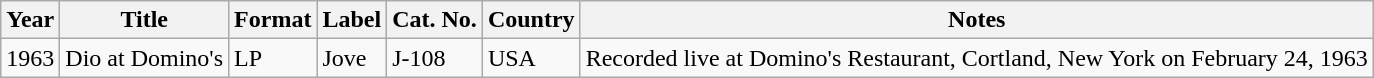<table class="wikitable" style="text-align:left">
<tr>
<th>Year</th>
<th>Title</th>
<th>Format</th>
<th>Label</th>
<th>Cat. No.</th>
<th>Country</th>
<th>Notes</th>
</tr>
<tr>
<td>1963</td>
<td>Dio at Domino's</td>
<td>LP</td>
<td>Jove</td>
<td>J-108</td>
<td>USA</td>
<td>Recorded live at Domino's Restaurant, Cortland, New York on February 24, 1963</td>
</tr>
</table>
